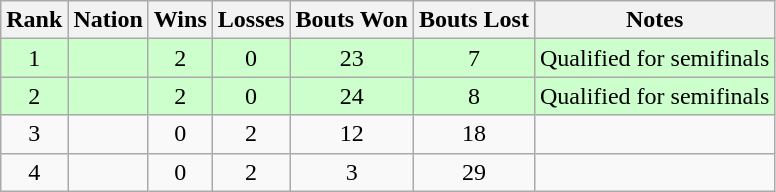<table class="wikitable sortable" style="text-align:center">
<tr>
<th>Rank</th>
<th>Nation</th>
<th>Wins</th>
<th>Losses</th>
<th>Bouts Won</th>
<th>Bouts Lost</th>
<th>Notes</th>
</tr>
<tr style="background:#cfc;">
<td>1</td>
<td align=left></td>
<td>2</td>
<td>0</td>
<td>23</td>
<td>7</td>
<td>Qualified for semifinals</td>
</tr>
<tr style= "background:#cfc;">
<td>2</td>
<td align=left></td>
<td>2</td>
<td>0</td>
<td>24</td>
<td>8</td>
<td>Qualified for semifinals</td>
</tr>
<tr>
<td>3</td>
<td align=left></td>
<td>0</td>
<td>2</td>
<td>12</td>
<td>18</td>
<td></td>
</tr>
<tr>
<td>4</td>
<td align=left></td>
<td>0</td>
<td>2</td>
<td>3</td>
<td>29</td>
<td></td>
</tr>
</table>
